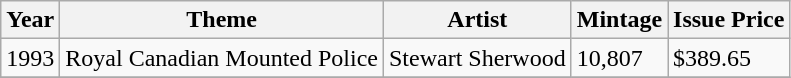<table class="wikitable">
<tr>
<th>Year</th>
<th>Theme</th>
<th>Artist</th>
<th>Mintage</th>
<th>Issue Price</th>
</tr>
<tr>
<td>1993</td>
<td>Royal Canadian Mounted Police</td>
<td>Stewart Sherwood</td>
<td>10,807</td>
<td>$389.65</td>
</tr>
<tr>
</tr>
</table>
